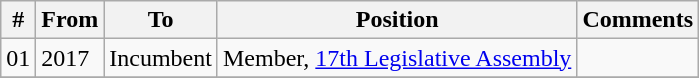<table class="wikitable sortable">
<tr>
<th>#</th>
<th>From</th>
<th>To</th>
<th>Position</th>
<th>Comments</th>
</tr>
<tr>
<td>01</td>
<td>2017</td>
<td>Incumbent</td>
<td>Member, <a href='#'>17th Legislative Assembly</a></td>
<td></td>
</tr>
<tr>
</tr>
</table>
